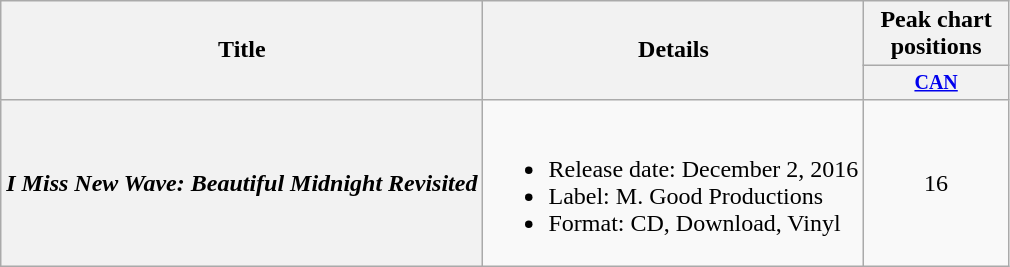<table class="wikitable">
<tr>
<th rowspan="2">Title</th>
<th rowspan="2">Details</th>
<th colspan="2">Peak chart positions</th>
</tr>
<tr style="font-size: smaller;">
<th width="90"><a href='#'>CAN</a><br></th>
</tr>
<tr>
<th scope="row"><em>I Miss New Wave: Beautiful Midnight Revisited</em></th>
<td><br><ul><li>Release date: December 2, 2016</li><li>Label: M. Good Productions</li><li>Format: CD, Download, Vinyl</li></ul></td>
<td align="center">16</td>
</tr>
</table>
